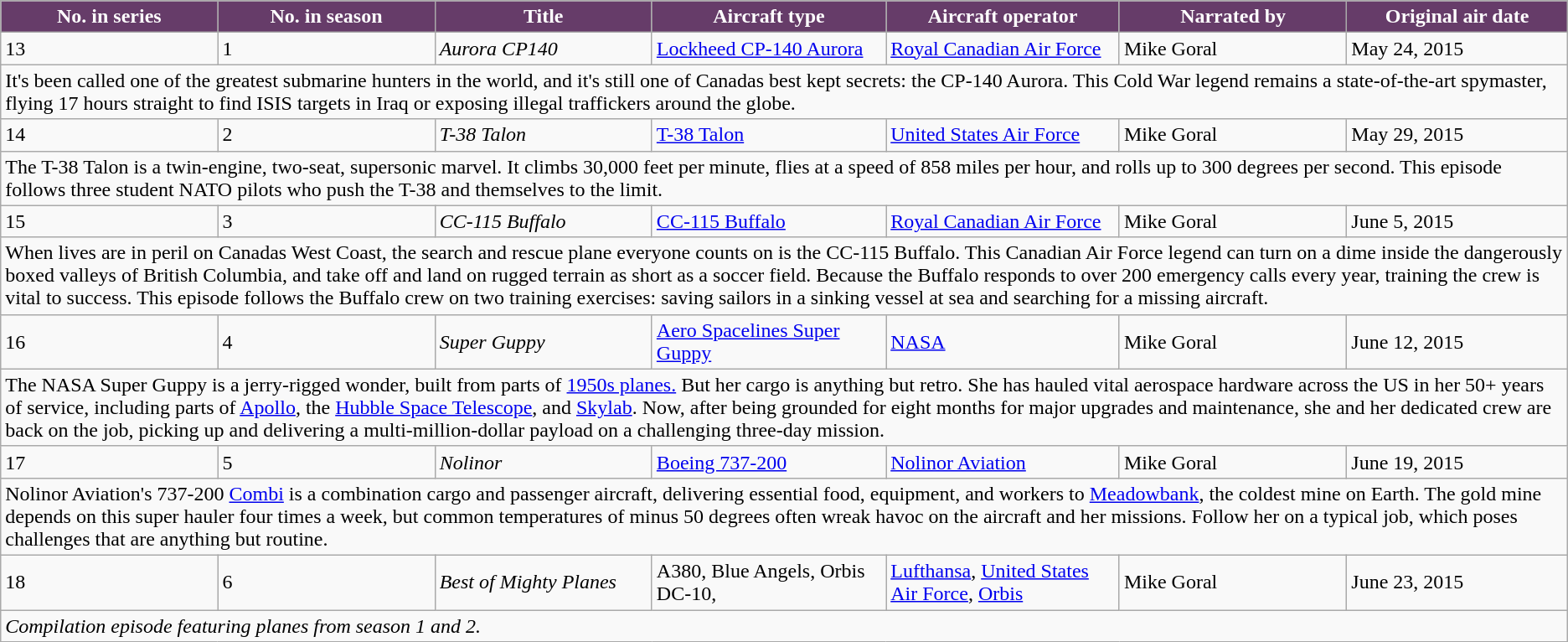<table class="wikitable">
<tr>
<th width="5%" scope="col" style="background-color: #663c69; color: #ffffff;">No. in series</th>
<th width="5%" scope="col" style="background-color: #663c69; color: #ffffff;">No. in season</th>
<th width="5%" scope="col" style="background-color: #663c69; color: #ffffff;">Title</th>
<th width="5%" scope="col" style="background-color: #663c69; color: #ffffff;">Aircraft type</th>
<th width="5%" scope="col" style="background-color: #663c69; color: #ffffff;">Aircraft operator</th>
<th width="5%" scope="col" style="background-color: #663c69; color: #ffffff;">Narrated by</th>
<th width="5%" scope="col" style="background-color: #663c69; color: #ffffff;">Original air date</th>
</tr>
<tr>
<td>13</td>
<td>1</td>
<td><em>Aurora CP140</em></td>
<td><a href='#'>Lockheed CP-140 Aurora</a></td>
<td><a href='#'>Royal Canadian Air Force</a></td>
<td>Mike Goral</td>
<td>May 24, 2015</td>
</tr>
<tr>
<td colspan="7">It's been called one of the greatest submarine hunters in the world, and it's still one of Canadas best kept secrets: the CP-140 Aurora. This Cold War legend remains a state-of-the-art spymaster, flying 17 hours straight to find ISIS targets in Iraq or exposing illegal traffickers around the globe.</td>
</tr>
<tr>
<td>14</td>
<td>2</td>
<td><em>T-38 Talon</em></td>
<td><a href='#'>T-38 Talon</a></td>
<td><a href='#'>United States Air Force</a></td>
<td>Mike Goral</td>
<td>May 29, 2015</td>
</tr>
<tr>
<td colspan="7">The T-38 Talon is a twin-engine, two-seat, supersonic marvel. It climbs 30,000 feet per minute, flies at a speed of 858 miles per hour, and rolls up to 300 degrees per second. This episode follows three student NATO pilots who push the T-38 and themselves to the limit.</td>
</tr>
<tr>
<td>15</td>
<td>3</td>
<td><em>CC-115 Buffalo</em></td>
<td><a href='#'>CC-115 Buffalo</a></td>
<td><a href='#'>Royal Canadian Air Force</a></td>
<td>Mike Goral</td>
<td>June 5, 2015</td>
</tr>
<tr>
<td colspan="7">When lives are in peril on Canadas West Coast, the search and rescue plane everyone counts on is the CC-115 Buffalo. This Canadian Air Force legend can turn on a dime inside the dangerously boxed valleys of British Columbia, and take off and land on rugged terrain as short as a soccer field. Because the Buffalo responds to over 200 emergency calls every year, training the crew is vital to success. This episode follows the Buffalo crew on two training exercises: saving sailors in a sinking vessel at sea and searching for a missing aircraft.</td>
</tr>
<tr>
<td>16</td>
<td>4</td>
<td><em>Super Guppy</em></td>
<td><a href='#'>Aero Spacelines Super Guppy</a></td>
<td><a href='#'>NASA</a></td>
<td>Mike Goral</td>
<td>June 12, 2015</td>
</tr>
<tr>
<td colspan="7">The NASA Super Guppy is a jerry-rigged wonder, built from parts of <a href='#'>1950s planes.</a> But her cargo is anything but retro. She has hauled vital aerospace hardware across the US in her 50+ years of service, including parts of <a href='#'>Apollo</a>, the <a href='#'>Hubble Space Telescope</a>, and <a href='#'>Skylab</a>. Now, after being grounded for eight months for major upgrades and maintenance, she and her dedicated crew are back on the job, picking up and delivering a multi-million-dollar payload on a challenging three-day mission.</td>
</tr>
<tr>
<td>17</td>
<td>5</td>
<td><em>Nolinor</em></td>
<td><a href='#'>Boeing 737-200</a></td>
<td><a href='#'>Nolinor Aviation</a></td>
<td>Mike Goral</td>
<td>June 19, 2015</td>
</tr>
<tr>
<td colspan="7">Nolinor Aviation's 737-200 <a href='#'>Combi</a> is a combination cargo and passenger aircraft, delivering essential food, equipment, and workers to <a href='#'>Meadowbank</a>, the coldest mine on Earth. The gold mine depends on this super hauler four times a week, but common temperatures of minus 50 degrees often wreak havoc on the aircraft and her missions. Follow her on a typical job, which poses challenges that are anything but routine.</td>
</tr>
<tr>
<td>18</td>
<td>6</td>
<td><em>Best of Mighty Planes</em></td>
<td>A380, Blue Angels, Orbis DC-10,</td>
<td><a href='#'>Lufthansa</a>, <a href='#'>United States Air Force</a>, <a href='#'>Orbis</a></td>
<td>Mike Goral</td>
<td>June 23, 2015</td>
</tr>
<tr>
<td colspan="7"><em>Compilation episode featuring planes from season 1 and 2.</em></td>
</tr>
</table>
